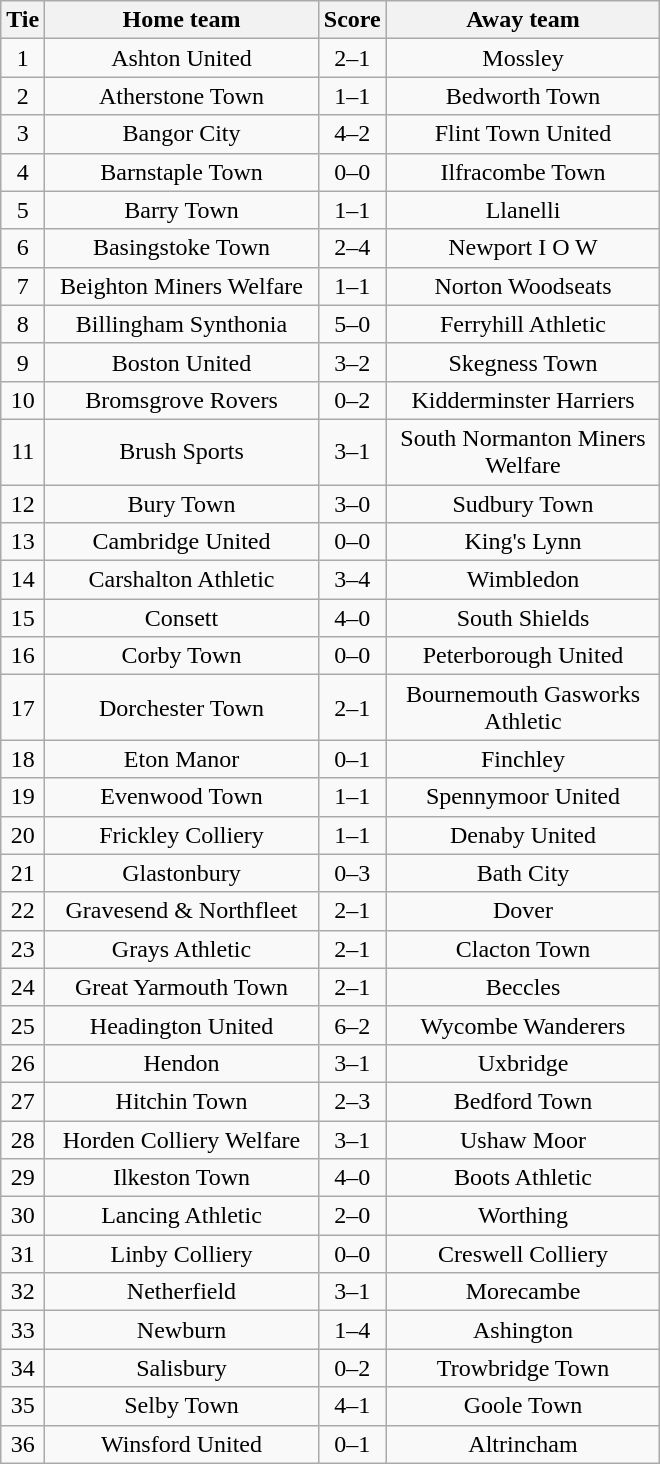<table class="wikitable" style="text-align:center;">
<tr>
<th width=20>Tie</th>
<th width=175>Home team</th>
<th width=20>Score</th>
<th width=175>Away team</th>
</tr>
<tr>
<td>1</td>
<td>Ashton United</td>
<td>2–1</td>
<td>Mossley</td>
</tr>
<tr>
<td>2</td>
<td>Atherstone Town</td>
<td>1–1</td>
<td>Bedworth Town</td>
</tr>
<tr>
<td>3</td>
<td>Bangor City</td>
<td>4–2</td>
<td>Flint Town United</td>
</tr>
<tr>
<td>4</td>
<td>Barnstaple Town</td>
<td>0–0</td>
<td>Ilfracombe Town</td>
</tr>
<tr>
<td>5</td>
<td>Barry Town</td>
<td>1–1</td>
<td>Llanelli</td>
</tr>
<tr>
<td>6</td>
<td>Basingstoke Town</td>
<td>2–4</td>
<td>Newport I O W</td>
</tr>
<tr>
<td>7</td>
<td>Beighton Miners Welfare</td>
<td>1–1</td>
<td>Norton Woodseats</td>
</tr>
<tr>
<td>8</td>
<td>Billingham Synthonia</td>
<td>5–0</td>
<td>Ferryhill Athletic</td>
</tr>
<tr>
<td>9</td>
<td>Boston United</td>
<td>3–2</td>
<td>Skegness Town</td>
</tr>
<tr>
<td>10</td>
<td>Bromsgrove Rovers</td>
<td>0–2</td>
<td>Kidderminster Harriers</td>
</tr>
<tr>
<td>11</td>
<td>Brush Sports</td>
<td>3–1</td>
<td>South Normanton Miners Welfare</td>
</tr>
<tr>
<td>12</td>
<td>Bury Town</td>
<td>3–0</td>
<td>Sudbury Town</td>
</tr>
<tr>
<td>13</td>
<td>Cambridge United</td>
<td>0–0</td>
<td>King's Lynn</td>
</tr>
<tr>
<td>14</td>
<td>Carshalton Athletic</td>
<td>3–4</td>
<td>Wimbledon</td>
</tr>
<tr>
<td>15</td>
<td>Consett</td>
<td>4–0</td>
<td>South Shields</td>
</tr>
<tr>
<td>16</td>
<td>Corby Town</td>
<td>0–0</td>
<td>Peterborough United</td>
</tr>
<tr>
<td>17</td>
<td>Dorchester Town</td>
<td>2–1</td>
<td>Bournemouth Gasworks Athletic</td>
</tr>
<tr>
<td>18</td>
<td>Eton Manor</td>
<td>0–1</td>
<td>Finchley</td>
</tr>
<tr>
<td>19</td>
<td>Evenwood Town</td>
<td>1–1</td>
<td>Spennymoor United</td>
</tr>
<tr>
<td>20</td>
<td>Frickley Colliery</td>
<td>1–1</td>
<td>Denaby United</td>
</tr>
<tr>
<td>21</td>
<td>Glastonbury</td>
<td>0–3</td>
<td>Bath City</td>
</tr>
<tr>
<td>22</td>
<td>Gravesend & Northfleet</td>
<td>2–1</td>
<td>Dover</td>
</tr>
<tr>
<td>23</td>
<td>Grays Athletic</td>
<td>2–1</td>
<td>Clacton Town</td>
</tr>
<tr>
<td>24</td>
<td>Great Yarmouth Town</td>
<td>2–1</td>
<td>Beccles</td>
</tr>
<tr>
<td>25</td>
<td>Headington United</td>
<td>6–2</td>
<td>Wycombe Wanderers</td>
</tr>
<tr>
<td>26</td>
<td>Hendon</td>
<td>3–1</td>
<td>Uxbridge</td>
</tr>
<tr>
<td>27</td>
<td>Hitchin Town</td>
<td>2–3</td>
<td>Bedford Town</td>
</tr>
<tr>
<td>28</td>
<td>Horden Colliery Welfare</td>
<td>3–1</td>
<td>Ushaw Moor</td>
</tr>
<tr>
<td>29</td>
<td>Ilkeston Town</td>
<td>4–0</td>
<td>Boots Athletic</td>
</tr>
<tr>
<td>30</td>
<td>Lancing Athletic</td>
<td>2–0</td>
<td>Worthing</td>
</tr>
<tr>
<td>31</td>
<td>Linby Colliery</td>
<td>0–0</td>
<td>Creswell Colliery</td>
</tr>
<tr>
<td>32</td>
<td>Netherfield</td>
<td>3–1</td>
<td>Morecambe</td>
</tr>
<tr>
<td>33</td>
<td>Newburn</td>
<td>1–4</td>
<td>Ashington</td>
</tr>
<tr>
<td>34</td>
<td>Salisbury</td>
<td>0–2</td>
<td>Trowbridge Town</td>
</tr>
<tr>
<td>35</td>
<td>Selby Town</td>
<td>4–1</td>
<td>Goole Town</td>
</tr>
<tr>
<td>36</td>
<td>Winsford United</td>
<td>0–1</td>
<td>Altrincham</td>
</tr>
</table>
